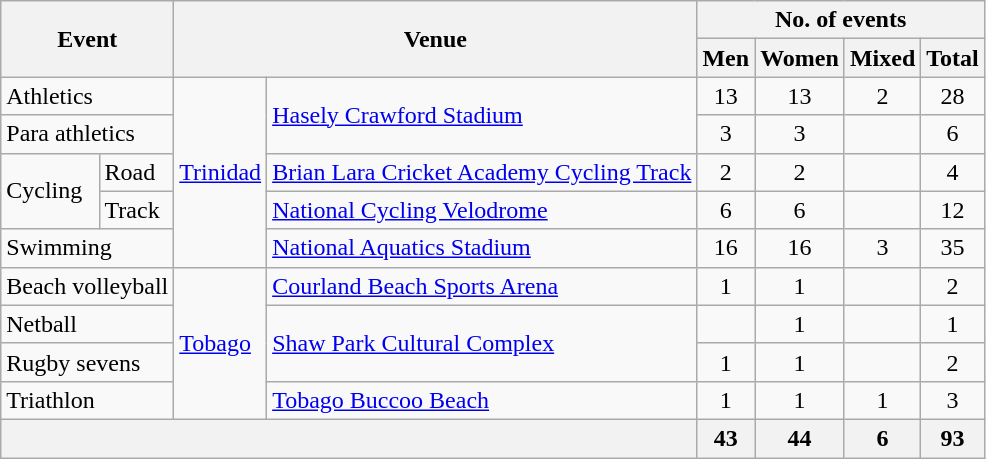<table class="wikitable sortable">
<tr>
<th colspan="2" rowspan="2" scope="col">Event</th>
<th colspan="2" rowspan="2">Venue</th>
<th colspan="4">No. of events</th>
</tr>
<tr>
<th>Men</th>
<th>Women</th>
<th>Mixed</th>
<th>Total</th>
</tr>
<tr>
<td colspan="2">Athletics</td>
<td rowspan="5"><a href='#'>Trinidad</a></td>
<td rowspan="2"><a href='#'>Hasely Crawford Stadium</a></td>
<td align="center">13</td>
<td align="center">13</td>
<td align="center">2</td>
<td align="center">28</td>
</tr>
<tr>
<td colspan="2">Para athletics</td>
<td align="center">3</td>
<td align="center">3</td>
<td></td>
<td align="center">6</td>
</tr>
<tr>
<td rowspan="2">Cycling</td>
<td>Road</td>
<td><a href='#'>Brian Lara Cricket Academy Cycling Track</a></td>
<td align="center">2</td>
<td align="center">2</td>
<td></td>
<td align="center">4</td>
</tr>
<tr>
<td>Track</td>
<td><a href='#'>National Cycling Velodrome</a></td>
<td align="center">6</td>
<td align="center">6</td>
<td></td>
<td align="center">12</td>
</tr>
<tr>
<td colspan="2">Swimming</td>
<td><a href='#'>National Aquatics Stadium</a></td>
<td align="center">16</td>
<td align="center">16</td>
<td align="center">3</td>
<td align="center">35</td>
</tr>
<tr>
<td colspan="2">Beach volleyball</td>
<td rowspan="4"><a href='#'>Tobago</a></td>
<td><a href='#'>Courland Beach Sports Arena</a></td>
<td align="center">1</td>
<td align="center">1</td>
<td></td>
<td align="center">2</td>
</tr>
<tr>
<td colspan="2">Netball</td>
<td rowspan="2"><a href='#'>Shaw Park Cultural Complex</a></td>
<td></td>
<td align="center">1</td>
<td></td>
<td align="center">1</td>
</tr>
<tr>
<td colspan="2">Rugby sevens</td>
<td align="center">1</td>
<td align="center">1</td>
<td></td>
<td align="center">2</td>
</tr>
<tr>
<td colspan="2">Triathlon</td>
<td><a href='#'>Tobago Buccoo Beach</a></td>
<td align="center">1</td>
<td align="center">1</td>
<td align="center">1</td>
<td align="center">3</td>
</tr>
<tr>
<th colspan="4"></th>
<th align="center">43</th>
<th align="center">44</th>
<th align="center">6</th>
<th align="center">93</th>
</tr>
</table>
